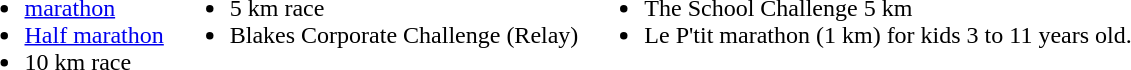<table>
<tr valign="top">
<td><br><ul><li><a href='#'>marathon</a></li><li><a href='#'>Half marathon</a></li><li>10 km race</li></ul></td>
<td><br><ul><li>5 km race</li><li>Blakes Corporate Challenge (Relay)</li></ul></td>
<td><br><ul><li>The School Challenge 5 km</li><li>Le P'tit marathon (1 km) for kids 3 to 11 years old.</li></ul></td>
</tr>
</table>
